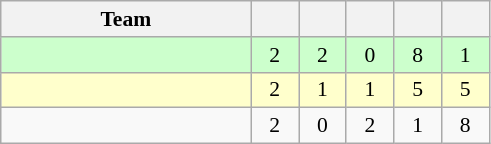<table class="wikitable" style="text-align: center; font-size:90% ">
<tr>
<th width=160>Team</th>
<th width=25></th>
<th width=25></th>
<th width=25></th>
<th width=25></th>
<th width=25></th>
</tr>
<tr bgcolor="ccffcc">
<td align=left></td>
<td>2</td>
<td>2</td>
<td>0</td>
<td>8</td>
<td>1</td>
</tr>
<tr bgcolor="ffffcc">
<td align=left></td>
<td>2</td>
<td>1</td>
<td>1</td>
<td>5</td>
<td>5</td>
</tr>
<tr>
<td align=left></td>
<td>2</td>
<td>0</td>
<td>2</td>
<td>1</td>
<td>8</td>
</tr>
</table>
